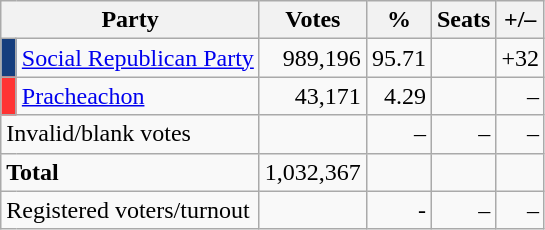<table class=wikitable style=text-align:right>
<tr>
<th colspan=2>Party</th>
<th>Votes</th>
<th>%</th>
<th>Seats</th>
<th>+/–</th>
</tr>
<tr>
<td style="background:#153E7E; width:3px;"></td>
<td align=left><a href='#'>Social Republican Party</a></td>
<td>989,196</td>
<td>95.71</td>
<td></td>
<td>+32</td>
</tr>
<tr>
<td style="background:#f33; width:3px;"></td>
<td align=left><a href='#'>Pracheachon</a></td>
<td>43,171</td>
<td>4.29</td>
<td></td>
<td>–</td>
</tr>
<tr>
<td style="text-align:left;" colspan="2">Invalid/blank votes</td>
<td></td>
<td>–</td>
<td>–</td>
<td>–</td>
</tr>
<tr>
<td style="text-align:left;" colspan="2"><strong>Total</strong></td>
<td>1,032,367</td>
<td></td>
<td></td>
<td></td>
</tr>
<tr>
<td style="text-align:left;" colspan="2">Registered voters/turnout</td>
<td></td>
<td>-</td>
<td>–</td>
<td>–</td>
</tr>
</table>
